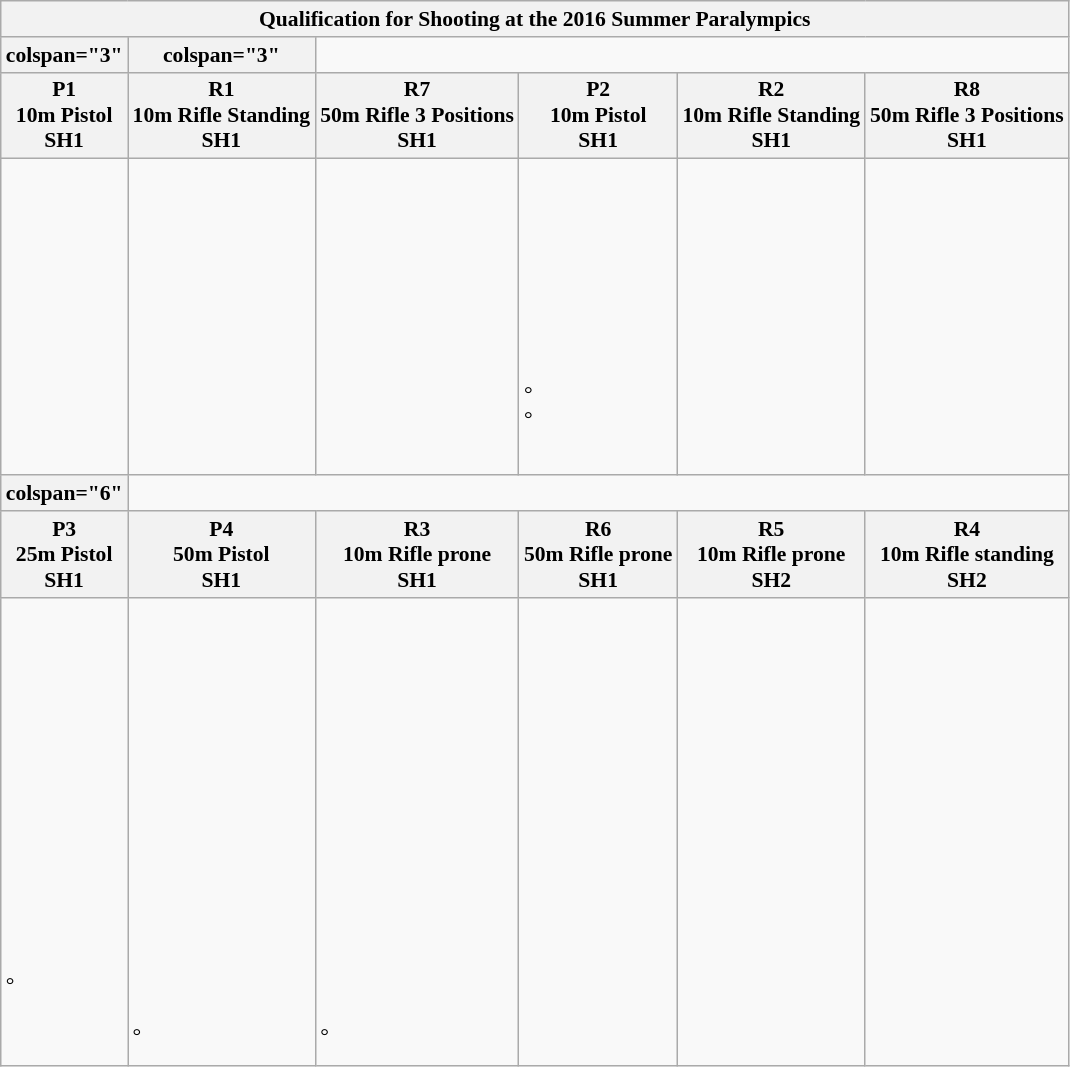<table class="wikitable" style="font-size:90%;">
<tr>
<th colspan="6">Qualification for Shooting at the 2016 Summer Paralympics</th>
</tr>
<tr>
<th>colspan="3" </th>
<th>colspan="3" </th>
</tr>
<tr>
<th><strong>P1</strong><br>10m Pistol <br>SH1</th>
<th><strong>R1</strong><br>10m Rifle Standing <br> SH1</th>
<th><strong>R7</strong><br>50m Rifle 3 Positions <br> SH1</th>
<th><strong>P2</strong><br>10m Pistol <br>SH1</th>
<th><strong>R2</strong><br>10m Rifle Standing <br> SH1</th>
<th><strong>R8</strong><br>50m Rifle 3 Positions <br> SH1</th>
</tr>
<tr>
<td><br><br><br><br><br><br><br><br><br><br><br><br></td>
<td><br><br><br> <br><br><br> <br><br><br> <br></td>
<td><br><br><br><br><br><br><br><br><br><br></td>
<td><br><br><br><br><br><br><br>°<br>°</td>
<td><br><br><br><br><br></td>
<td><br><br><br><br><br></td>
</tr>
<tr>
<th>colspan="6" </th>
</tr>
<tr>
<th><strong>P3</strong><br>25m Pistol <br>SH1</th>
<th><strong>P4</strong><br>50m Pistol <br>SH1</th>
<th><strong>R3</strong><br>10m Rifle prone <br>SH1</th>
<th><strong>R6</strong><br>50m Rifle prone<br>SH1</th>
<th><strong>R5</strong><br>10m Rifle prone <br>SH2</th>
<th><strong>R4</strong><br>10m Rifle standing <br>SH2</th>
</tr>
<tr>
<td><br><br><br> <br><br><br> <br><br><br> <br><br><br>°</td>
<td><br><br><br> <br><br><br> <br><br><br> <br><br><br> <br> <br><br><br>°</td>
<td><br><br><br> <br><br><br> <br><br><br> <br><br><br> <br> <br><br><br>°</td>
<td><br><br><br> <br><br><br> <br><br><br> <br><br><br></td>
<td><br><br><br> <br><br><br> <br><br><br> <br><br><br> <br> <br><br><br></td>
<td><br><br><br> <br><br><br> <br><br><br> <br><br><br> <br><br><br> <br><br><br></td>
</tr>
</table>
